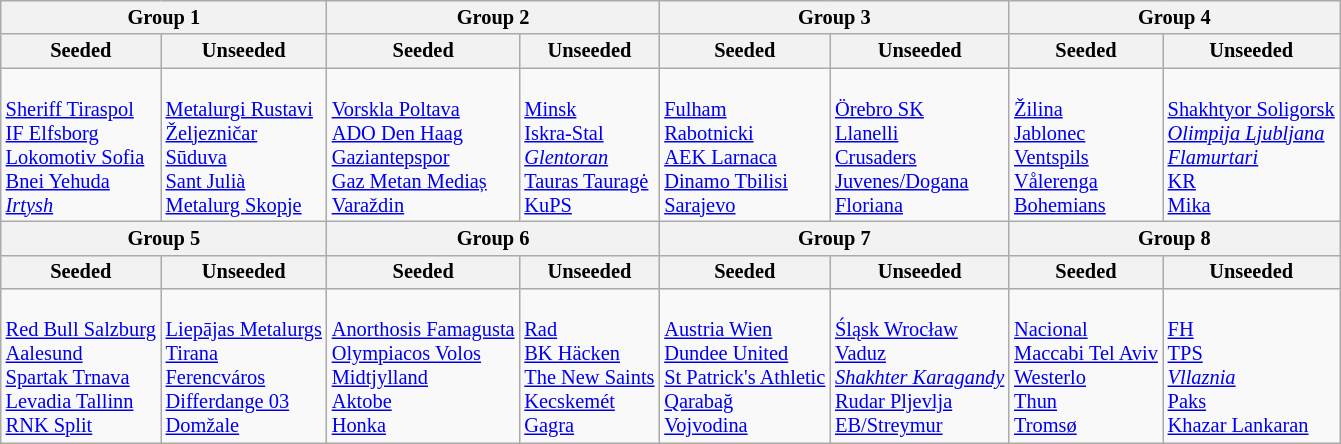<table class="wikitable" style="font-size:85%;">
<tr>
<th colspan=2>Group 1</th>
<th colspan=2>Group 2</th>
<th colspan=2>Group 3</th>
<th colspan=2>Group 4</th>
</tr>
<tr>
<th>Seeded</th>
<th>Unseeded</th>
<th>Seeded</th>
<th>Unseeded</th>
<th>Seeded</th>
<th>Unseeded</th>
<th>Seeded</th>
<th>Unseeded</th>
</tr>
<tr>
<td valign=top><br> <a href='#'>Sheriff Tiraspol</a><br>
 <a href='#'>IF Elfsborg</a><br>
 <a href='#'>Lokomotiv Sofia</a><br>
 <a href='#'>Bnei Yehuda</a><br>
 <em><a href='#'>Irtysh</a></em></td>
<td valign=top><br> <a href='#'>Metalurgi Rustavi</a><br>
 <a href='#'>Željezničar</a><br>
 <a href='#'>Sūduva</a><br>
 <a href='#'>Sant Julià</a><br>
 <a href='#'>Metalurg Skopje</a></td>
<td valign=top><br> <a href='#'>Vorskla Poltava</a><br>
 <a href='#'>ADO Den Haag</a><br>
 <a href='#'>Gaziantepspor</a><br>
 <a href='#'>Gaz Metan Mediaș</a><br>
 <a href='#'>Varaždin</a></td>
<td valign=top><br> <a href='#'>Minsk</a><br>
 <a href='#'>Iskra-Stal</a><br>
 <em><a href='#'>Glentoran</a></em><br>
 <a href='#'>Tauras Tauragė</a><br>
 <a href='#'>KuPS</a></td>
<td valign=top><br> <a href='#'>Fulham</a><br>
 <a href='#'>Rabotnicki</a><br>
 <a href='#'>AEK Larnaca</a><br>
 <a href='#'>Dinamo Tbilisi</a><br>
 <a href='#'>Sarajevo</a></td>
<td valign=top><br> <a href='#'>Örebro SK</a><br>
 <a href='#'>Llanelli</a><br>
 <a href='#'>Crusaders</a><br>
 <a href='#'>Juvenes/Dogana</a><br>
 <a href='#'>Floriana</a></td>
<td valign=top><br> <a href='#'>Žilina</a><br>
 <a href='#'>Jablonec</a><br>
 <a href='#'>Ventspils</a><br>
 <a href='#'>Vålerenga</a><br>
 <a href='#'>Bohemians</a></td>
<td valign=top><br> <a href='#'>Shakhtyor Soligorsk</a><br>
 <em><a href='#'>Olimpija Ljubljana</a></em><br>
 <em><a href='#'>Flamurtari</a></em><br>
 <a href='#'>KR</a><br>
 <a href='#'>Mika</a></td>
</tr>
<tr>
<th colspan=2>Group 5</th>
<th colspan=2>Group 6</th>
<th colspan=2>Group 7</th>
<th colspan=2>Group 8</th>
</tr>
<tr>
<th>Seeded</th>
<th>Unseeded</th>
<th>Seeded</th>
<th>Unseeded</th>
<th>Seeded</th>
<th>Unseeded</th>
<th>Seeded</th>
<th>Unseeded</th>
</tr>
<tr>
<td valign=top><br> <a href='#'>Red Bull Salzburg</a><br>
 <a href='#'>Aalesund</a><br>
 <a href='#'>Spartak Trnava</a><br>
 <a href='#'>Levadia Tallinn</a><br>
 <a href='#'>RNK Split</a></td>
<td valign=top><br> <a href='#'>Liepājas Metalurgs</a><br>
 <a href='#'>Tirana</a><br>
 <a href='#'>Ferencváros</a><br>
 <a href='#'>Differdange 03</a><br>
 <a href='#'>Domžale</a></td>
<td valign=top><br> <a href='#'>Anorthosis Famagusta</a><br>
 <a href='#'>Olympiacos Volos</a><br>
 <a href='#'>Midtjylland</a><br>
 <a href='#'>Aktobe</a><br>
 <a href='#'>Honka</a></td>
<td valign=top><br> <a href='#'>Rad</a><br>
 <a href='#'>BK Häcken</a><br>
 <a href='#'>The New Saints</a><br>
 <a href='#'>Kecskemét</a><br>
 <a href='#'>Gagra</a></td>
<td valign=top><br> <a href='#'>Austria Wien</a><br>
 <a href='#'>Dundee United</a><br>
 <a href='#'>St Patrick's Athletic</a><br>
 <a href='#'>Qarabağ</a><br>
 <a href='#'>Vojvodina</a></td>
<td valign=top><br> <a href='#'>Śląsk Wrocław</a><br>
 <a href='#'>Vaduz</a><br>
 <em><a href='#'>Shakhter Karagandy</a></em><br>
 <a href='#'>Rudar Pljevlja</a><br>
 <a href='#'>EB/Streymur</a></td>
<td valign=top><br> <a href='#'>Nacional</a><br>
 <a href='#'>Maccabi Tel Aviv</a><br>
 <a href='#'>Westerlo</a><br>
 <a href='#'>Thun</a><br>
 <a href='#'>Tromsø</a></td>
<td valign=top><br> <a href='#'>FH</a><br>
 <a href='#'>TPS</a><br>
 <em><a href='#'>Vllaznia</a></em><br>
 <a href='#'>Paks</a><br>
 <a href='#'>Khazar Lankaran</a></td>
</tr>
</table>
